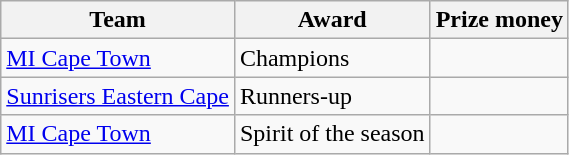<table class="wikitable">
<tr>
<th>Team</th>
<th>Award</th>
<th>Prize money</th>
</tr>
<tr>
<td><a href='#'>MI Cape Town</a></td>
<td>Champions</td>
<td></td>
</tr>
<tr>
<td><a href='#'>Sunrisers Eastern Cape</a></td>
<td>Runners-up</td>
<td></td>
</tr>
<tr>
<td><a href='#'>MI Cape Town</a></td>
<td>Spirit of the season</td>
<td></td>
</tr>
</table>
